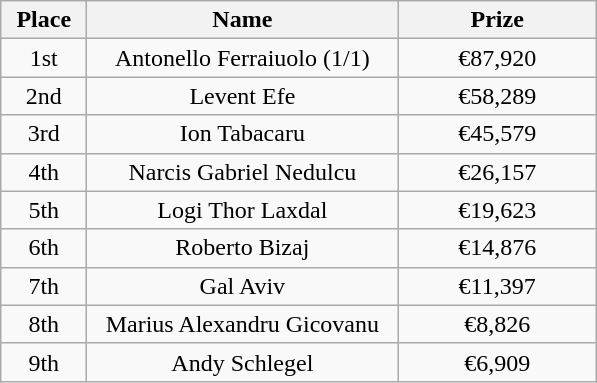<table class="wikitable">
<tr>
<th width="50">Place</th>
<th width="200">Name</th>
<th width="125">Prize</th>
</tr>
<tr>
<td align = "center">1st</td>
<td align = "center">Antonello Ferraiuolo (1/1)</td>
<td align="center">€87,920</td>
</tr>
<tr>
<td align = "center">2nd</td>
<td align = "center">Levent Efe</td>
<td align="center">€58,289</td>
</tr>
<tr>
<td align = "center">3rd</td>
<td align = "center">Ion Tabacaru</td>
<td align="center">€45,579</td>
</tr>
<tr>
<td align = "center">4th</td>
<td align = "center">Narcis Gabriel Nedulcu</td>
<td align="center">€26,157</td>
</tr>
<tr>
<td align = "center">5th</td>
<td align = "center">Logi Thor Laxdal</td>
<td align="center">€19,623</td>
</tr>
<tr>
<td align = "center">6th</td>
<td align = "center">Roberto Bizaj</td>
<td align="center">€14,876</td>
</tr>
<tr>
<td align = "center">7th</td>
<td align = "center">Gal Aviv</td>
<td align="center">€11,397</td>
</tr>
<tr>
<td align = "center">8th</td>
<td align = "center">Marius Alexandru Gicovanu</td>
<td align="center">€8,826</td>
</tr>
<tr>
<td align = "center">9th</td>
<td align = "center">Andy Schlegel</td>
<td align="center">€6,909</td>
</tr>
</table>
